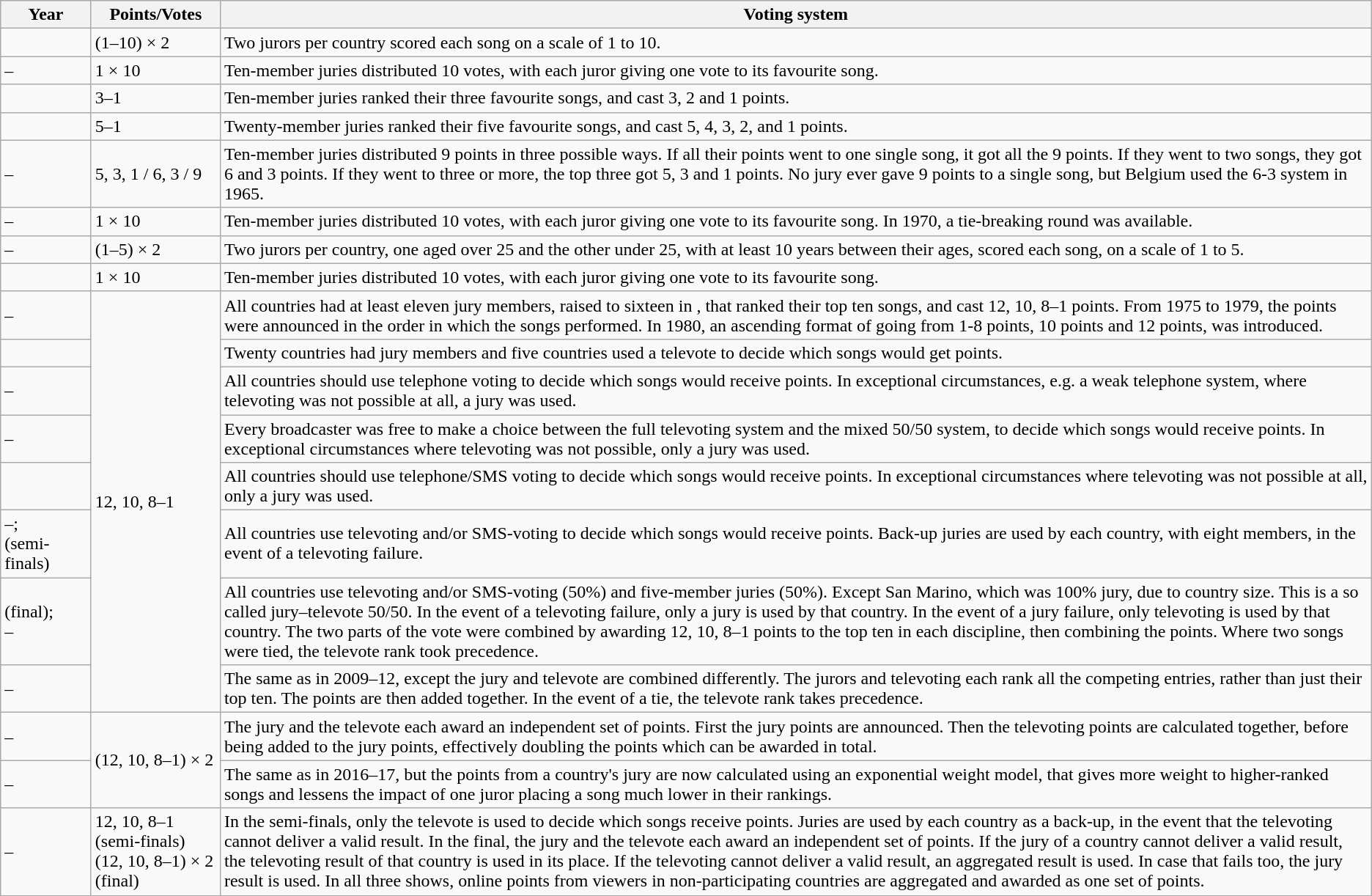<table class="wikitable">
<tr>
<th width="75">Year</th>
<th width="110">Points/Votes</th>
<th>Voting system</th>
</tr>
<tr>
<td></td>
<td>(1–10) × 2</td>
<td>Two jurors per country scored each song on a scale of 1 to 10.</td>
</tr>
<tr>
<td>–</td>
<td>1 × 10</td>
<td>Ten-member juries distributed 10 votes, with each juror giving one vote to its favourite song.</td>
</tr>
<tr>
<td></td>
<td>3–1</td>
<td>Ten-member juries ranked their three favourite songs, and cast 3, 2 and 1 points.</td>
</tr>
<tr>
<td></td>
<td>5–1</td>
<td>Twenty-member juries ranked their five favourite songs, and cast 5, 4, 3, 2, and 1 points.</td>
</tr>
<tr>
<td>–</td>
<td>5, 3, 1 / 6, 3 / 9</td>
<td>Ten-member juries distributed 9 points in three possible ways. If all their points went to one single song, it got all the 9 points. If they went to two songs, they got 6 and 3 points. If they went to three or more, the top three got 5, 3 and 1 points. No jury ever gave 9 points to a single song, but Belgium used the 6-3 system in 1965.</td>
</tr>
<tr>
<td>–</td>
<td>1 × 10</td>
<td>Ten-member juries distributed 10 votes, with each juror giving one vote to its favourite song. In 1970, a tie-breaking round was available.</td>
</tr>
<tr>
<td>–</td>
<td>(1–5) × 2</td>
<td>Two jurors per country, one aged over 25 and the other under 25, with at least 10 years between their ages, scored each song, on a scale of 1 to 5.</td>
</tr>
<tr>
<td></td>
<td>1 × 10</td>
<td>Ten-member juries distributed 10 votes, with each juror giving one vote to its favourite song.</td>
</tr>
<tr>
<td>–</td>
<td rowspan="8">12, 10, 8–1</td>
<td>All countries had at least eleven jury members, raised to sixteen in , that ranked their top ten songs, and cast 12, 10, 8–1 points. From 1975 to 1979, the points were announced in the order in which the songs performed. In 1980, an ascending format of going from 1-8 points, 10 points and 12 points, was introduced.</td>
</tr>
<tr>
<td></td>
<td>Twenty countries had jury members and five countries used a televote to decide which songs would get points.</td>
</tr>
<tr>
<td>–</td>
<td>All countries should use telephone voting to decide which songs would receive points.  In exceptional circumstances, e.g. a weak telephone system, where televoting was not possible at all, a jury was used.</td>
</tr>
<tr>
<td>–</td>
<td>Every broadcaster was free to make a choice between the full televoting system and the mixed 50/50 system, to decide which songs would receive points. In exceptional circumstances where televoting was not possible, only a jury was used.</td>
</tr>
<tr>
<td></td>
<td>All countries should use telephone/SMS voting to decide which songs would receive points. In exceptional circumstances where televoting was not possible at all, only a jury was used.</td>
</tr>
<tr>
<td>–; <br> (semi-finals)</td>
<td>All countries use televoting and/or SMS-voting to decide which songs would receive points. Back-up juries are used by each country, with eight members, in the event of a televoting failure.</td>
</tr>
<tr>
<td> (final);<br>–</td>
<td>All countries use televoting and/or SMS-voting (50%) and five-member juries (50%). Except San Marino, which was 100% jury, due to country size. This is a so called jury–televote 50/50. In the event of a televoting failure, only a jury is used by that country. In the event of a jury failure, only televoting is used by that country. The two parts of the vote were combined by awarding 12, 10, 8–1 points to the top ten in each discipline, then combining the points. Where two songs were tied, the televote rank took precedence.</td>
</tr>
<tr>
<td>–</td>
<td>The same as in 2009–12, except the jury and televote are combined differently. The jurors and televoting each rank all the competing entries, rather than just their top ten. The points are then added together. In the event of a tie, the televote rank takes precedence.</td>
</tr>
<tr>
<td>–</td>
<td rowspan="2">(12, 10, 8–1) × 2</td>
<td>The jury and the televote each award an independent set of points. First the jury points are announced. Then the televoting points are calculated together, before being added to the jury points, effectively doubling the points which can be awarded in total.</td>
</tr>
<tr>
<td>–</td>
<td>The same as in 2016–17, but the points from a country's jury are now calculated using an exponential weight model, that gives more weight to higher-ranked songs and lessens the impact of one juror placing a song much lower in their rankings.</td>
</tr>
<tr>
<td>–</td>
<td>12, 10, 8–1 (semi-finals)<br>(12, 10, 8–1) × 2 (final)</td>
<td>In the semi-finals, only the televote is used to decide which songs receive points. Juries are used by each country as a back-up, in the event that the televoting cannot deliver a valid result. In the final, the jury and the televote each award an independent set of points. If the jury of a country cannot deliver a valid result, the televoting result of that country is used in its place. If the televoting cannot deliver a valid result, an aggregated result is used. In case that fails too, the jury result is used. In all three shows, online points from viewers in non-participating countries are aggregated and awarded as one set of points.</td>
</tr>
</table>
